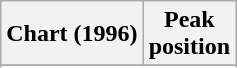<table class="wikitable sortable">
<tr>
<th>Chart (1996)</th>
<th>Peak<br>position</th>
</tr>
<tr>
</tr>
<tr>
</tr>
<tr>
</tr>
<tr>
</tr>
<tr>
</tr>
<tr>
</tr>
<tr>
</tr>
<tr>
</tr>
</table>
